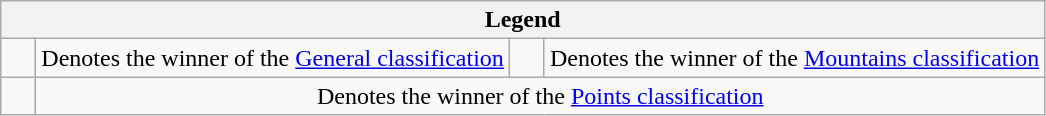<table class="wikitable">
<tr>
<th colspan=4>Legend</th>
</tr>
<tr>
<td>    </td>
<td>Denotes the winner of the <a href='#'>General classification</a></td>
<td>    </td>
<td>Denotes the winner of the <a href='#'>Mountains classification</a></td>
</tr>
<tr>
<td>    </td>
<td colspan="3" align=center>Denotes the winner of the <a href='#'>Points classification</a></td>
</tr>
</table>
